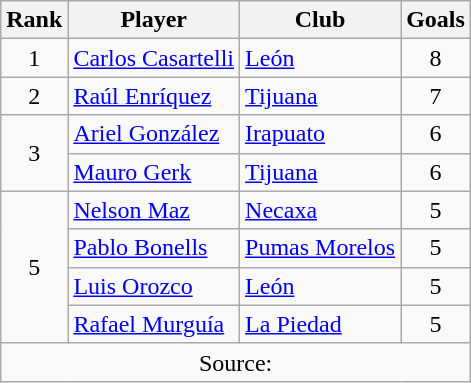<table class="wikitable">
<tr>
<th>Rank</th>
<th>Player</th>
<th>Club</th>
<th>Goals</th>
</tr>
<tr>
<td align=center>1</td>
<td> <a href='#'>Carlos Casartelli</a></td>
<td><a href='#'>León</a></td>
<td align=center>8</td>
</tr>
<tr>
<td align=center>2</td>
<td> <a href='#'>Raúl Enríquez</a></td>
<td><a href='#'>Tijuana</a></td>
<td align=center>7</td>
</tr>
<tr>
<td align=center rowspan=2>3</td>
<td> <a href='#'>Ariel González</a></td>
<td><a href='#'>Irapuato</a></td>
<td align=center>6</td>
</tr>
<tr>
<td> <a href='#'>Mauro Gerk</a></td>
<td><a href='#'>Tijuana</a></td>
<td align=center>6</td>
</tr>
<tr>
<td align=center rowspan=4>5</td>
<td> <a href='#'>Nelson Maz</a></td>
<td><a href='#'>Necaxa</a></td>
<td align=center>5</td>
</tr>
<tr>
<td> <a href='#'>Pablo Bonells</a></td>
<td><a href='#'>Pumas Morelos</a></td>
<td align=center>5</td>
</tr>
<tr>
<td> <a href='#'>Luis Orozco</a></td>
<td><a href='#'>León</a></td>
<td align=center>5</td>
</tr>
<tr>
<td> <a href='#'>Rafael Murguía</a></td>
<td><a href='#'>La Piedad</a></td>
<td align=center>5</td>
</tr>
<tr>
<td colspan="4" align="center">Source: </td>
</tr>
</table>
